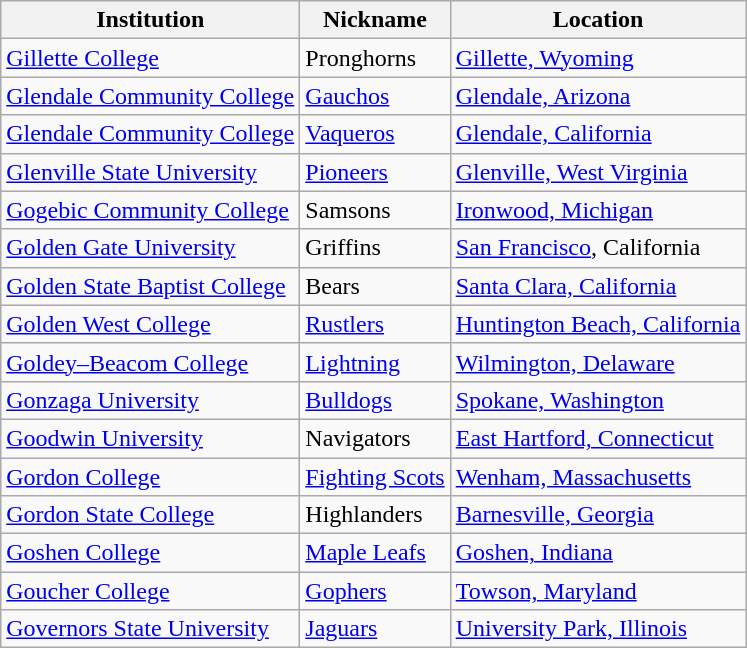<table class="wikitable">
<tr>
<th>Institution</th>
<th>Nickname</th>
<th>Location</th>
</tr>
<tr>
<td><a href='#'>Gillette College</a></td>
<td>Pronghorns</td>
<td><a href='#'>Gillette, Wyoming</a></td>
</tr>
<tr>
<td><a href='#'>Glendale Community College</a></td>
<td><a href='#'>Gauchos</a></td>
<td><a href='#'>Glendale, Arizona</a></td>
</tr>
<tr>
<td><a href='#'>Glendale Community College</a></td>
<td><a href='#'>Vaqueros</a></td>
<td><a href='#'>Glendale, California</a></td>
</tr>
<tr>
<td><a href='#'>Glenville State University</a></td>
<td><a href='#'>Pioneers</a></td>
<td><a href='#'>Glenville, West Virginia</a></td>
</tr>
<tr>
<td><a href='#'>Gogebic Community College</a></td>
<td>Samsons</td>
<td><a href='#'>Ironwood, Michigan</a></td>
</tr>
<tr>
<td><a href='#'>Golden Gate University</a></td>
<td>Griffins</td>
<td><a href='#'>San Francisco</a>, California</td>
</tr>
<tr>
<td><a href='#'>Golden State Baptist College</a></td>
<td>Bears</td>
<td><a href='#'>Santa Clara, California</a></td>
</tr>
<tr>
<td><a href='#'>Golden West College</a></td>
<td><a href='#'>Rustlers</a></td>
<td><a href='#'>Huntington Beach, California</a></td>
</tr>
<tr>
<td><a href='#'>Goldey–Beacom College</a></td>
<td><a href='#'>Lightning</a></td>
<td><a href='#'>Wilmington, Delaware</a></td>
</tr>
<tr>
<td><a href='#'>Gonzaga University</a></td>
<td><a href='#'>Bulldogs</a></td>
<td><a href='#'>Spokane, Washington</a></td>
</tr>
<tr>
<td><a href='#'>Goodwin University</a></td>
<td>Navigators</td>
<td><a href='#'>East Hartford, Connecticut</a></td>
</tr>
<tr>
<td><a href='#'>Gordon College</a></td>
<td><a href='#'>Fighting Scots</a></td>
<td><a href='#'>Wenham, Massachusetts</a></td>
</tr>
<tr>
<td><a href='#'>Gordon State College</a></td>
<td>Highlanders</td>
<td><a href='#'>Barnesville, Georgia</a></td>
</tr>
<tr>
<td><a href='#'>Goshen College</a></td>
<td><a href='#'>Maple Leafs</a></td>
<td><a href='#'>Goshen, Indiana</a></td>
</tr>
<tr>
<td><a href='#'>Goucher College</a></td>
<td><a href='#'>Gophers</a></td>
<td><a href='#'>Towson, Maryland</a></td>
</tr>
<tr>
<td><a href='#'>Governors State University</a></td>
<td><a href='#'>Jaguars</a></td>
<td><a href='#'>University Park, Illinois</a></td>
</tr>
</table>
